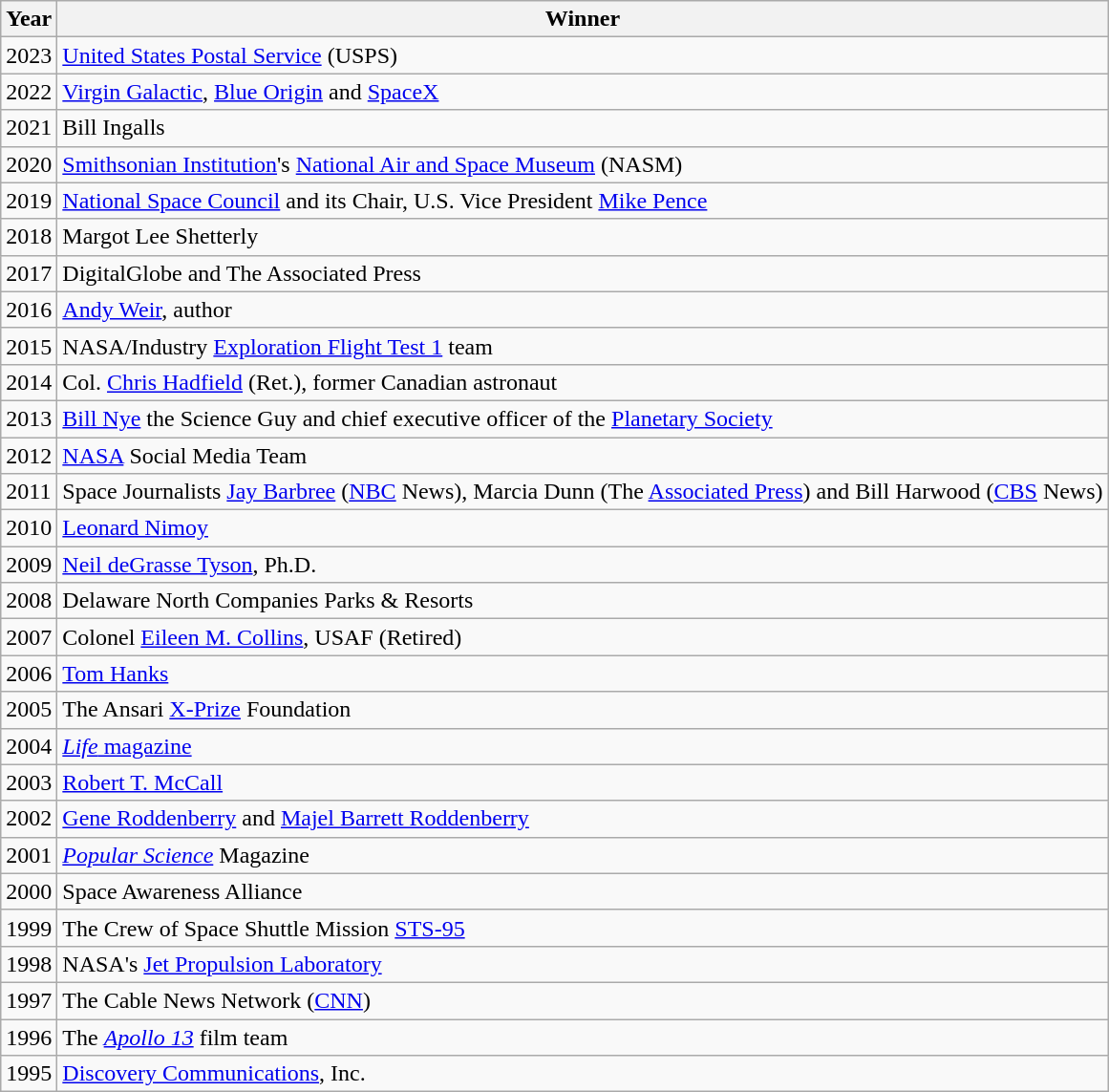<table class="wikitable">
<tr>
<th>Year</th>
<th>Winner</th>
</tr>
<tr>
<td>2023</td>
<td><a href='#'>United States Postal Service</a> (USPS)</td>
</tr>
<tr>
<td>2022</td>
<td><a href='#'>Virgin Galactic</a>, <a href='#'>Blue Origin</a> and <a href='#'>SpaceX</a></td>
</tr>
<tr>
<td>2021</td>
<td>Bill Ingalls</td>
</tr>
<tr>
<td>2020</td>
<td><a href='#'>Smithsonian Institution</a>'s <a href='#'>National Air and Space Museum</a> (NASM)</td>
</tr>
<tr>
<td>2019</td>
<td><a href='#'>National Space Council</a> and its Chair, U.S. Vice President <a href='#'>Mike Pence</a></td>
</tr>
<tr>
<td>2018</td>
<td>Margot Lee Shetterly</td>
</tr>
<tr>
<td>2017</td>
<td>DigitalGlobe and The Associated Press</td>
</tr>
<tr>
<td>2016</td>
<td><a href='#'>Andy Weir</a>, author</td>
</tr>
<tr>
<td>2015</td>
<td>NASA/Industry <a href='#'>Exploration Flight Test 1</a> team</td>
</tr>
<tr>
<td>2014</td>
<td>Col. <a href='#'>Chris Hadfield</a> (Ret.), former Canadian astronaut</td>
</tr>
<tr>
<td>2013</td>
<td><a href='#'>Bill Nye</a> the Science Guy and chief executive officer of the <a href='#'>Planetary Society</a></td>
</tr>
<tr>
<td>2012</td>
<td><a href='#'>NASA</a> Social Media Team</td>
</tr>
<tr>
<td>2011</td>
<td>Space Journalists <a href='#'>Jay Barbree</a> (<a href='#'>NBC</a> News), Marcia Dunn (The <a href='#'>Associated Press</a>) and Bill Harwood (<a href='#'>CBS</a> News)</td>
</tr>
<tr>
<td>2010</td>
<td><a href='#'>Leonard Nimoy</a></td>
</tr>
<tr>
<td>2009</td>
<td><a href='#'>Neil deGrasse Tyson</a>, Ph.D.</td>
</tr>
<tr>
<td>2008</td>
<td>Delaware North Companies Parks & Resorts</td>
</tr>
<tr>
<td>2007</td>
<td>Colonel <a href='#'>Eileen M. Collins</a>, USAF (Retired)</td>
</tr>
<tr>
<td>2006</td>
<td><a href='#'>Tom Hanks</a></td>
</tr>
<tr>
<td>2005</td>
<td>The Ansari <a href='#'>X-Prize</a> Foundation</td>
</tr>
<tr>
<td>2004</td>
<td><a href='#'><em>Life</em> magazine</a></td>
</tr>
<tr>
<td>2003</td>
<td><a href='#'>Robert T. McCall</a></td>
</tr>
<tr>
<td>2002</td>
<td><a href='#'>Gene Roddenberry</a> and <a href='#'>Majel Barrett Roddenberry</a></td>
</tr>
<tr>
<td>2001</td>
<td><em><a href='#'>Popular Science</a></em> Magazine</td>
</tr>
<tr>
<td>2000</td>
<td>Space Awareness Alliance</td>
</tr>
<tr>
<td>1999</td>
<td>The Crew of Space Shuttle Mission <a href='#'>STS-95</a></td>
</tr>
<tr>
<td>1998</td>
<td>NASA's <a href='#'>Jet Propulsion Laboratory</a></td>
</tr>
<tr>
<td>1997</td>
<td>The Cable News Network (<a href='#'>CNN</a>)</td>
</tr>
<tr>
<td>1996</td>
<td>The <em><a href='#'>Apollo 13</a></em> film team</td>
</tr>
<tr>
<td>1995</td>
<td><a href='#'>Discovery Communications</a>, Inc.</td>
</tr>
</table>
